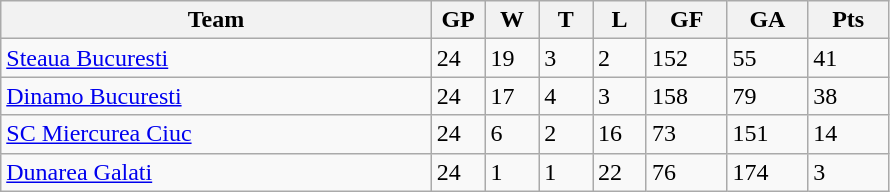<table class="wikitable">
<tr>
<th width="40%">Team</th>
<th width="5%">GP</th>
<th width="5%">W</th>
<th width="5%">T</th>
<th width="5%">L</th>
<th width="7.5%">GF</th>
<th width="7.5%">GA</th>
<th width="7.5%">Pts</th>
</tr>
<tr>
<td><a href='#'>Steaua Bucuresti</a></td>
<td>24</td>
<td>19</td>
<td>3</td>
<td>2</td>
<td>152</td>
<td>55</td>
<td>41</td>
</tr>
<tr>
<td><a href='#'>Dinamo Bucuresti</a></td>
<td>24</td>
<td>17</td>
<td>4</td>
<td>3</td>
<td>158</td>
<td>79</td>
<td>38</td>
</tr>
<tr>
<td><a href='#'>SC Miercurea Ciuc</a></td>
<td>24</td>
<td>6</td>
<td>2</td>
<td>16</td>
<td>73</td>
<td>151</td>
<td>14</td>
</tr>
<tr>
<td><a href='#'>Dunarea Galati</a></td>
<td>24</td>
<td>1</td>
<td>1</td>
<td>22</td>
<td>76</td>
<td>174</td>
<td>3</td>
</tr>
</table>
